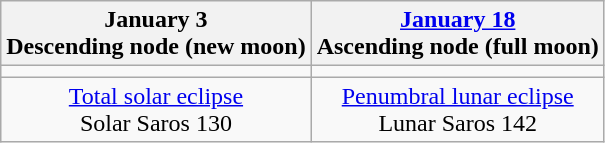<table class="wikitable">
<tr>
<th>January 3<br>Descending node (new moon)</th>
<th><a href='#'>January 18</a><br>Ascending node (full moon)</th>
</tr>
<tr>
<td></td>
<td></td>
</tr>
<tr align=center>
<td><a href='#'>Total solar eclipse</a><br>Solar Saros 130</td>
<td><a href='#'>Penumbral lunar eclipse</a><br>Lunar Saros 142</td>
</tr>
</table>
